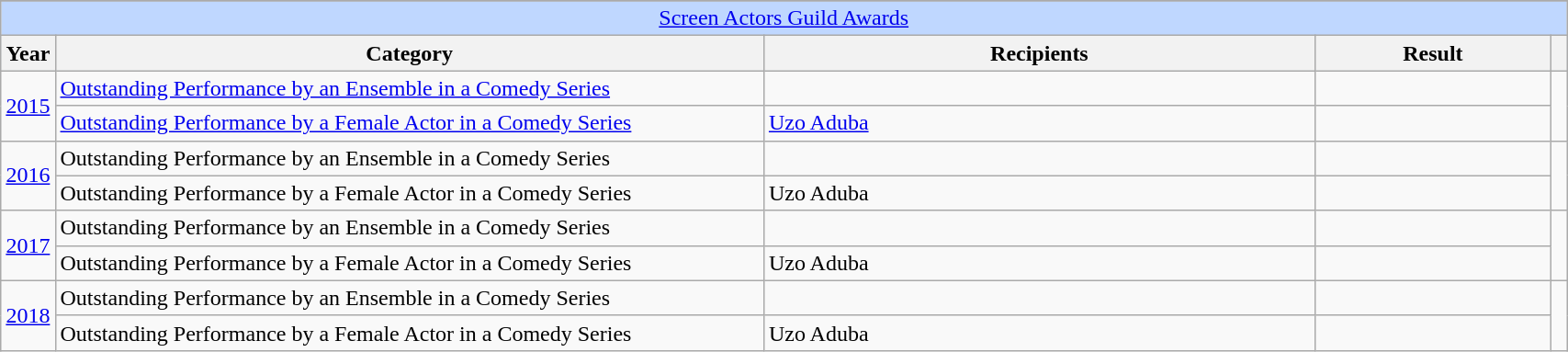<table class="wikitable plainrowheaders" style="font-size: 100%; width:90%">
<tr>
</tr>
<tr ---- bgcolor="#bfd7ff">
<td colspan=6 align=center><a href='#'>Screen Actors Guild Awards</a></td>
</tr>
<tr ---- bgcolor="#ebf5ff">
<th scope="col" style="width:2%;">Year</th>
<th scope="col" style="width:45%;">Category</th>
<th scope="col" style="width:35%;">Recipients</th>
<th scope="col" style="width:15%;">Result</th>
<th scope="col" class="unsortable" style="width:1%;"></th>
</tr>
<tr>
<td rowspan=2 style="text-align:center;"><a href='#'>2015</a></td>
<td><a href='#'>Outstanding Performance by an Ensemble in a Comedy Series</a></td>
<td></td>
<td></td>
<td rowspan=2 style="text-align:center;"></td>
</tr>
<tr>
<td><a href='#'>Outstanding Performance by a Female Actor in a Comedy Series</a></td>
<td><a href='#'>Uzo Aduba</a></td>
<td></td>
</tr>
<tr>
<td rowspan=2 style="text-align:center;"><a href='#'>2016</a></td>
<td>Outstanding Performance by an Ensemble in a Comedy Series</td>
<td></td>
<td></td>
<td rowspan=2 style="text-align:center;"></td>
</tr>
<tr>
<td>Outstanding Performance by a Female Actor in a Comedy Series</td>
<td>Uzo Aduba</td>
<td></td>
</tr>
<tr>
<td rowspan=2 style="text-align:center;"><a href='#'>2017</a></td>
<td>Outstanding Performance by an Ensemble in a Comedy Series</td>
<td></td>
<td></td>
<td rowspan=2 style="text-align:center;"></td>
</tr>
<tr>
<td>Outstanding Performance by a Female Actor in a Comedy Series</td>
<td>Uzo Aduba</td>
<td></td>
</tr>
<tr>
<td rowspan=2 style="text-align:center;"><a href='#'>2018</a></td>
<td>Outstanding Performance by an Ensemble in a Comedy Series</td>
<td></td>
<td></td>
<td rowspan=2 style="text-align:center;"></td>
</tr>
<tr>
<td>Outstanding Performance by a Female Actor in a Comedy Series</td>
<td>Uzo Aduba</td>
<td></td>
</tr>
</table>
